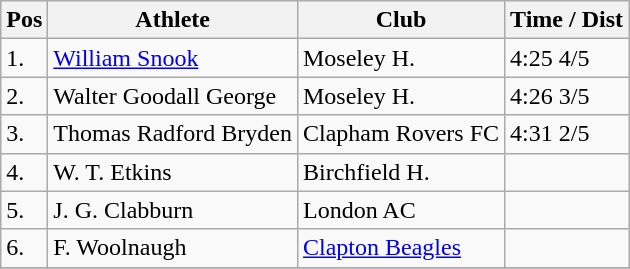<table class="wikitable">
<tr>
<th>Pos</th>
<th>Athlete</th>
<th>Club</th>
<th>Time / Dist</th>
</tr>
<tr>
<td>1.</td>
<td><a href='#'>William Snook</a></td>
<td>Moseley H.</td>
<td>4:25 4/5</td>
</tr>
<tr>
<td>2.</td>
<td>Walter Goodall George</td>
<td>Moseley H.</td>
<td>4:26 3/5</td>
</tr>
<tr>
<td>3.</td>
<td>Thomas Radford Bryden</td>
<td>Clapham Rovers FC</td>
<td>4:31 2/5</td>
</tr>
<tr>
<td>4.</td>
<td>W. T. Etkins</td>
<td>Birchfield H.</td>
<td></td>
</tr>
<tr>
<td>5.</td>
<td>J. G. Clabburn</td>
<td>London AC</td>
<td></td>
</tr>
<tr>
<td>6.</td>
<td>F. Woolnaugh</td>
<td><a href='#'>Clapton Beagles</a></td>
<td></td>
</tr>
<tr>
</tr>
</table>
